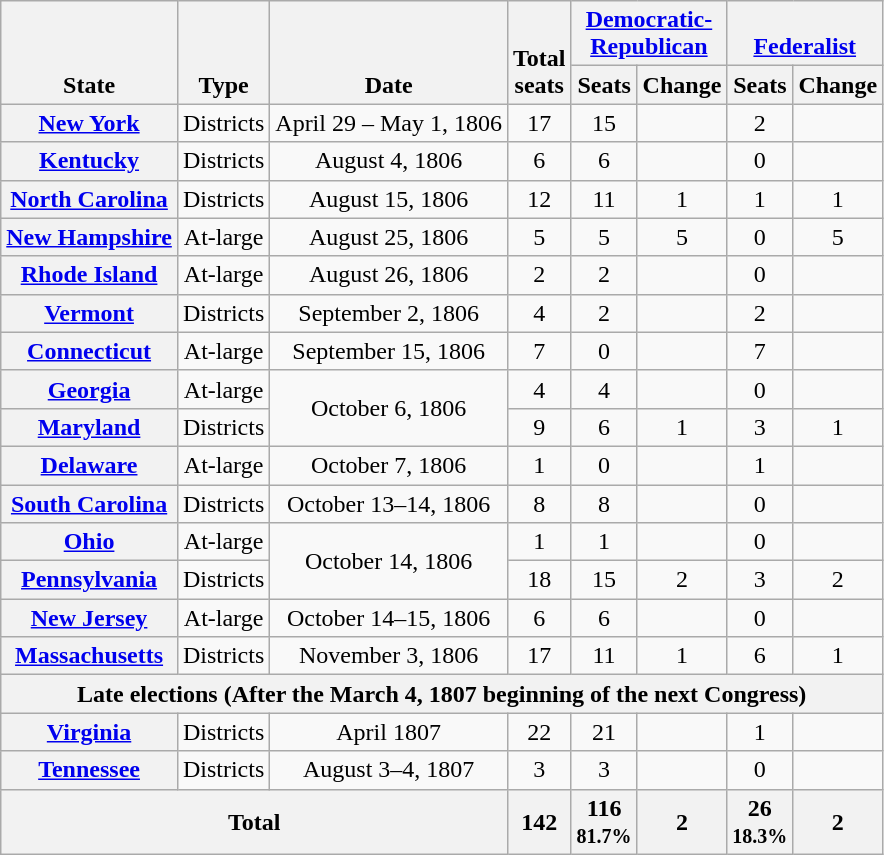<table class="wikitable sortable" style="text-align:center">
<tr valign=bottom>
<th rowspan=2>State</th>
<th rowspan=2>Type</th>
<th rowspan=2>Date</th>
<th rowspan=2>Total<br>seats</th>
<th colspan=2 ><a href='#'>Democratic-<br>Republican</a></th>
<th colspan=2 ><a href='#'>Federalist</a></th>
</tr>
<tr>
<th>Seats</th>
<th>Change</th>
<th>Seats</th>
<th>Change</th>
</tr>
<tr>
<th><a href='#'>New York</a></th>
<td>Districts</td>
<td>April 29 – May 1, 1806</td>
<td>17</td>
<td>15</td>
<td></td>
<td>2</td>
<td></td>
</tr>
<tr>
<th><a href='#'>Kentucky</a></th>
<td>Districts</td>
<td>August 4, 1806</td>
<td>6</td>
<td>6</td>
<td></td>
<td>0</td>
<td></td>
</tr>
<tr>
<th><a href='#'>North Carolina</a></th>
<td>Districts</td>
<td>August 15, 1806</td>
<td>12</td>
<td>11</td>
<td>1</td>
<td>1</td>
<td>1</td>
</tr>
<tr>
<th><a href='#'>New Hampshire</a></th>
<td>At-large</td>
<td>August 25, 1806</td>
<td>5</td>
<td>5</td>
<td>5</td>
<td>0</td>
<td>5</td>
</tr>
<tr>
<th><a href='#'>Rhode Island</a></th>
<td>At-large</td>
<td>August 26, 1806</td>
<td>2</td>
<td>2</td>
<td></td>
<td>0</td>
<td></td>
</tr>
<tr>
<th><a href='#'>Vermont</a></th>
<td>Districts</td>
<td>September 2, 1806</td>
<td>4</td>
<td>2</td>
<td></td>
<td>2</td>
<td></td>
</tr>
<tr>
<th><a href='#'>Connecticut</a></th>
<td>At-large</td>
<td>September 15, 1806</td>
<td>7</td>
<td>0</td>
<td></td>
<td>7</td>
<td></td>
</tr>
<tr>
<th><a href='#'>Georgia</a></th>
<td>At-large</td>
<td rowspan=2>October 6, 1806</td>
<td>4</td>
<td>4</td>
<td></td>
<td>0</td>
<td></td>
</tr>
<tr>
<th><a href='#'>Maryland</a></th>
<td>Districts</td>
<td>9</td>
<td>6</td>
<td>1</td>
<td>3</td>
<td>1</td>
</tr>
<tr>
<th><a href='#'>Delaware</a></th>
<td>At-large</td>
<td>October 7, 1806</td>
<td>1</td>
<td>0</td>
<td></td>
<td>1</td>
<td></td>
</tr>
<tr>
<th><a href='#'>South Carolina</a></th>
<td>Districts</td>
<td>October 13–14, 1806</td>
<td>8</td>
<td>8</td>
<td></td>
<td>0</td>
<td></td>
</tr>
<tr>
<th><a href='#'>Ohio</a></th>
<td>At-large</td>
<td rowspan=2>October 14, 1806</td>
<td>1</td>
<td>1</td>
<td></td>
<td>0</td>
<td></td>
</tr>
<tr>
<th><a href='#'>Pennsylvania</a></th>
<td>Districts</td>
<td>18</td>
<td>15</td>
<td>2</td>
<td>3</td>
<td>2</td>
</tr>
<tr>
<th><a href='#'>New Jersey</a></th>
<td>At-large</td>
<td>October 14–15, 1806</td>
<td>6</td>
<td>6</td>
<td></td>
<td>0</td>
<td></td>
</tr>
<tr>
<th><a href='#'>Massachusetts</a></th>
<td>Districts</td>
<td>November 3, 1806</td>
<td>17</td>
<td>11</td>
<td>1</td>
<td>6</td>
<td>1</td>
</tr>
<tr>
<th colspan=8>Late elections (After the March 4, 1807 beginning of the next Congress)</th>
</tr>
<tr>
<th><a href='#'>Virginia</a></th>
<td>Districts</td>
<td>April 1807</td>
<td>22</td>
<td>21</td>
<td></td>
<td>1</td>
<td></td>
</tr>
<tr>
<th><a href='#'>Tennessee</a></th>
<td>Districts</td>
<td>August 3–4, 1807</td>
<td>3</td>
<td>3</td>
<td></td>
<td>0</td>
<td></td>
</tr>
<tr>
<th colspan=3>Total</th>
<th>142</th>
<th>116<br><small>81.7%</small></th>
<th>2</th>
<th>26<br><small>18.3%</small></th>
<th>2</th>
</tr>
</table>
